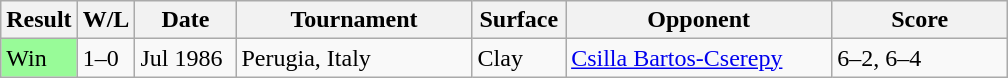<table class="sortable wikitable">
<tr>
<th>Result</th>
<th style="width:30px" class="unsortable">W/L</th>
<th style="width:60px">Date</th>
<th style="width:150px">Tournament</th>
<th style="width:55px">Surface</th>
<th style="width:170px">Opponent</th>
<th style="width:110px" class="unsortable">Score</th>
</tr>
<tr>
<td style="background:#98fb98;">Win</td>
<td>1–0</td>
<td>Jul 1986</td>
<td>Perugia, Italy</td>
<td>Clay</td>
<td> <a href='#'>Csilla Bartos-Cserepy</a></td>
<td>6–2, 6–4</td>
</tr>
</table>
